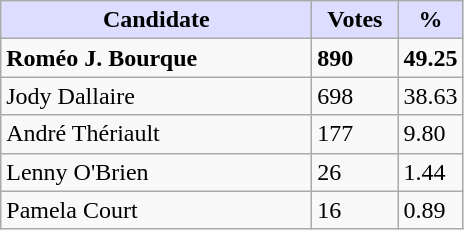<table class="wikitable">
<tr>
<th style="background:#ddf; width:200px;">Candidate</th>
<th style="background:#ddf; width:50px;">Votes</th>
<th style="background:#ddf; width:30px;">%</th>
</tr>
<tr>
<td><strong>Roméo J. Bourque</strong></td>
<td><strong>890</strong></td>
<td><strong>49.25</strong></td>
</tr>
<tr>
<td>Jody Dallaire</td>
<td>698</td>
<td>38.63</td>
</tr>
<tr>
<td>André Thériault</td>
<td>177</td>
<td>9.80</td>
</tr>
<tr>
<td>Lenny O'Brien</td>
<td>26</td>
<td>1.44</td>
</tr>
<tr>
<td>Pamela Court</td>
<td>16</td>
<td>0.89</td>
</tr>
</table>
